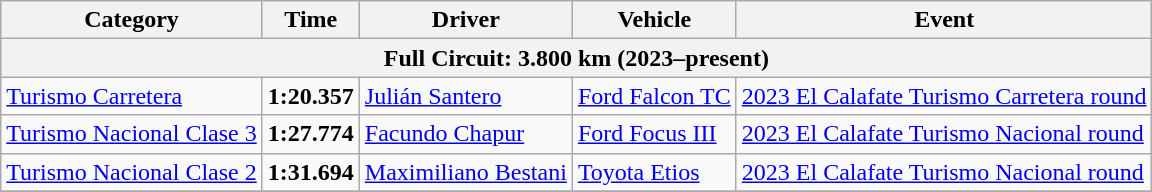<table class="wikitable">
<tr>
<th>Category</th>
<th>Time</th>
<th>Driver</th>
<th>Vehicle</th>
<th>Event</th>
</tr>
<tr>
<th colspan=5>Full Circuit: 3.800 km (2023–present)</th>
</tr>
<tr>
<td><a href='#'>Turismo Carretera</a></td>
<td><strong>1:20.357</strong></td>
<td><a href='#'>Julián Santero</a></td>
<td><a href='#'>Ford Falcon TC</a></td>
<td><a href='#'>2023 El Calafate Turismo Carretera round</a></td>
</tr>
<tr>
<td><a href='#'>Turismo Nacional Clase 3</a></td>
<td><strong>1:27.774</strong></td>
<td><a href='#'>Facundo Chapur</a></td>
<td><a href='#'>Ford Focus III</a></td>
<td><a href='#'>2023 El Calafate Turismo Nacional round</a></td>
</tr>
<tr>
<td><a href='#'>Turismo Nacional Clase 2</a></td>
<td><strong>1:31.694</strong></td>
<td><a href='#'>Maximiliano Bestani</a></td>
<td><a href='#'>Toyota Etios</a></td>
<td><a href='#'>2023 El Calafate Turismo Nacional round</a></td>
</tr>
<tr>
</tr>
</table>
